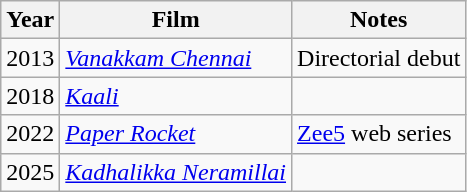<table class="wikitable sortable">
<tr>
<th>Year</th>
<th>Film</th>
<th>Notes</th>
</tr>
<tr>
<td>2013</td>
<td><em><a href='#'>Vanakkam Chennai</a></em></td>
<td>Directorial debut</td>
</tr>
<tr>
<td>2018</td>
<td><em><a href='#'>Kaali</a></em></td>
<td></td>
</tr>
<tr>
<td>2022</td>
<td><em><a href='#'>Paper Rocket</a></em></td>
<td><a href='#'>Zee5</a> web series</td>
</tr>
<tr>
<td>2025</td>
<td><em><a href='#'>Kadhalikka Neramillai</a></em></td>
<td></td>
</tr>
</table>
